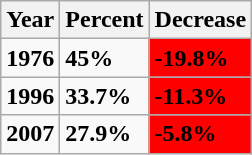<table class="wikitable">
<tr>
<th><strong>Year</strong></th>
<th><strong>Percent</strong></th>
<th><strong>Decrease</strong></th>
</tr>
<tr>
<td><strong>1976</strong></td>
<td><strong>45%</strong></td>
<td style="background: Red"><strong>-19.8%</strong></td>
</tr>
<tr>
<td><strong>1996</strong></td>
<td><strong>33.7%</strong></td>
<td style="background: Red"><strong>-11.3%</strong></td>
</tr>
<tr>
<td><strong>2007</strong></td>
<td><strong>27.9%</strong></td>
<td style="background: Red"><strong>-5.8%</strong></td>
</tr>
</table>
